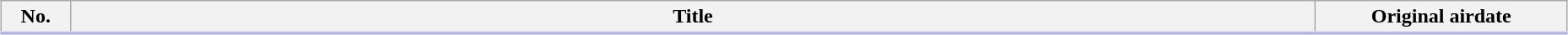<table class="plainrowheaders wikitable" style="width:98%; margin:auto; background:#FFF;">
<tr style="border-bottom: 3px solid #CCF;">
<th style="width:3em;">No.</th>
<th>Title</th>
<th style="width:12em;">Original airdate</th>
</tr>
<tr>
</tr>
</table>
